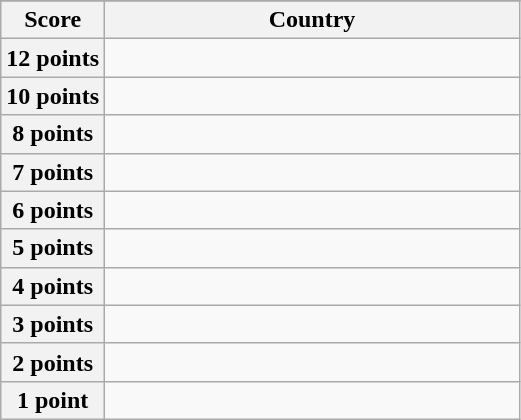<table class="wikitable">
<tr>
</tr>
<tr>
<th scope="col" width="20%">Score</th>
<th scope="col">Country</th>
</tr>
<tr>
<th scope="row">12 points</th>
<td></td>
</tr>
<tr>
<th scope="row">10 points</th>
<td></td>
</tr>
<tr>
<th scope="row">8 points</th>
<td></td>
</tr>
<tr>
<th scope="row">7 points</th>
<td></td>
</tr>
<tr>
<th scope="row">6 points</th>
<td></td>
</tr>
<tr>
<th scope="row">5 points</th>
<td></td>
</tr>
<tr>
<th scope="row">4 points</th>
<td></td>
</tr>
<tr>
<th scope="row">3 points</th>
<td></td>
</tr>
<tr>
<th scope="row">2 points</th>
<td></td>
</tr>
<tr>
<th scope="row">1 point</th>
<td></td>
</tr>
</table>
